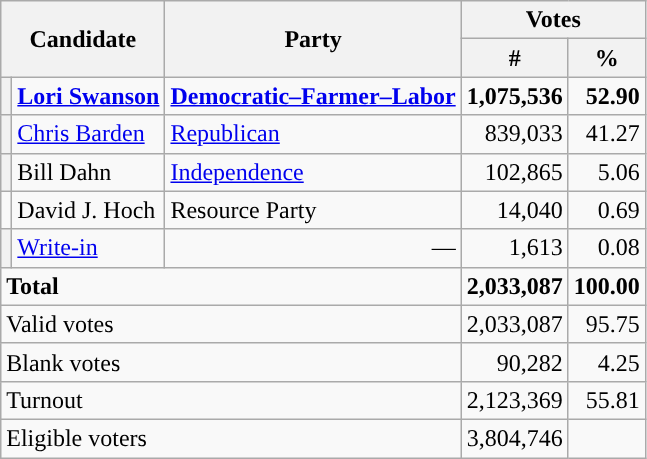<table class="wikitable">
<tr>
<th rowspan="2" colspan="2">Candidate</th>
<th rowspan="2">Party</th>
<th colspan="2">Votes</th>
</tr>
<tr>
<th>#</th>
<th>%</th>
</tr>
<tr>
<th style="background-color:"></th>
<td><strong><a href='#'>Lori Swanson</a></strong></td>
<td><strong><a href='#'>Democratic–Farmer–Labor</a></strong></td>
<td align="right"><strong>1,075,536</strong></td>
<td align="right"><strong>52.90</strong></td>
</tr>
<tr>
<th style="background-color:"></th>
<td><a href='#'>Chris Barden</a></td>
<td><a href='#'>Republican</a></td>
<td align="right">839,033</td>
<td align="right">41.27</td>
</tr>
<tr>
<th style="background-color:"></th>
<td>Bill Dahn</td>
<td><a href='#'>Independence</a></td>
<td align="right">102,865</td>
<td align="right">5.06</td>
</tr>
<tr>
<td></td>
<td>David J. Hoch</td>
<td>Resource Party</td>
<td align="right">14,040</td>
<td align="right">0.69</td>
</tr>
<tr>
<th style="background-color:"></th>
<td><a href='#'>Write-in</a></td>
<td align="right">—</td>
<td align="right">1,613</td>
<td align="right">0.08</td>
</tr>
<tr>
<td colspan="3" align="left"><strong>Total</strong></td>
<td align="right"><strong>2,033,087</strong></td>
<td align="right"><strong>100.00</strong></td>
</tr>
<tr>
<td colspan="3" align="left">Valid votes</td>
<td align="right">2,033,087</td>
<td align="right">95.75</td>
</tr>
<tr>
<td colspan="3" align="left">Blank votes</td>
<td align="right">90,282</td>
<td align="right">4.25</td>
</tr>
<tr>
<td colspan="3" align="left">Turnout</td>
<td align="right">2,123,369</td>
<td align="right">55.81</td>
</tr>
<tr>
<td colspan="3" align="left">Eligible voters</td>
<td align="right">3,804,746</td>
<td align="right"></td>
</tr>
</table>
